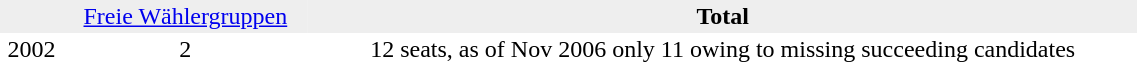<table border="0" cellpadding="2" cellspacing="0" width="60%">
<tr bgcolor="#eeeeee" align="center">
<td></td>
<td><a href='#'>Freie Wählergruppen</a></td>
<td><strong>Total</strong></td>
</tr>
<tr align="center">
<td>2002</td>
<td>2</td>
<td>12 seats, as of Nov 2006 only 11 owing to missing succeeding candidates</td>
</tr>
</table>
